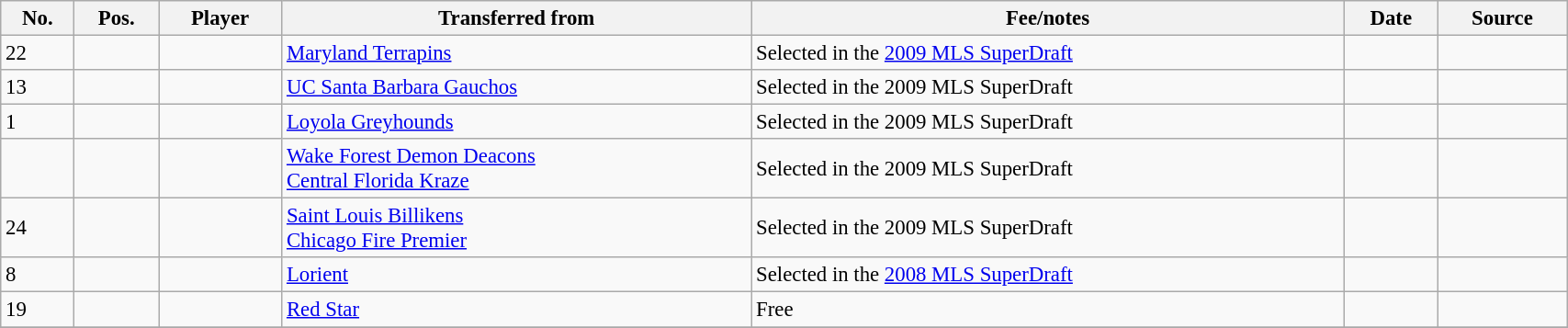<table class="wikitable sortable" style="width:90%; text-align:center; font-size:95%; text-align:left;">
<tr>
<th><strong>No.</strong></th>
<th><strong>Pos.</strong></th>
<th><strong>Player</strong></th>
<th><strong>Transferred from</strong></th>
<th><strong>Fee/notes</strong></th>
<th><strong>Date</strong></th>
<th><strong>Source</strong></th>
</tr>
<tr>
<td>22</td>
<td align=center></td>
<td></td>
<td> <a href='#'>Maryland Terrapins</a></td>
<td>Selected in the <a href='#'>2009 MLS SuperDraft</a></td>
<td></td>
<td></td>
</tr>
<tr>
<td>13</td>
<td align=center></td>
<td></td>
<td> <a href='#'>UC Santa Barbara Gauchos</a></td>
<td>Selected in the 2009 MLS SuperDraft</td>
<td></td>
<td></td>
</tr>
<tr>
<td>1</td>
<td align=center></td>
<td></td>
<td> <a href='#'>Loyola Greyhounds</a></td>
<td>Selected in the 2009 MLS SuperDraft</td>
<td></td>
<td></td>
</tr>
<tr>
<td></td>
<td align=center></td>
<td></td>
<td> <a href='#'>Wake Forest Demon Deacons</a><br> <a href='#'>Central Florida Kraze</a></td>
<td>Selected in the 2009 MLS SuperDraft</td>
<td></td>
<td></td>
</tr>
<tr>
<td>24</td>
<td align=center></td>
<td></td>
<td> <a href='#'>Saint Louis Billikens</a><br> <a href='#'>Chicago Fire Premier</a></td>
<td>Selected in the 2009 MLS SuperDraft</td>
<td></td>
<td></td>
</tr>
<tr>
<td>8</td>
<td align=center></td>
<td></td>
<td> <a href='#'>Lorient</a></td>
<td>Selected in the <a href='#'>2008 MLS SuperDraft</a></td>
<td></td>
<td></td>
</tr>
<tr>
<td>19</td>
<td align=center></td>
<td></td>
<td> <a href='#'>Red Star</a></td>
<td>Free</td>
<td></td>
<td></td>
</tr>
<tr>
</tr>
</table>
